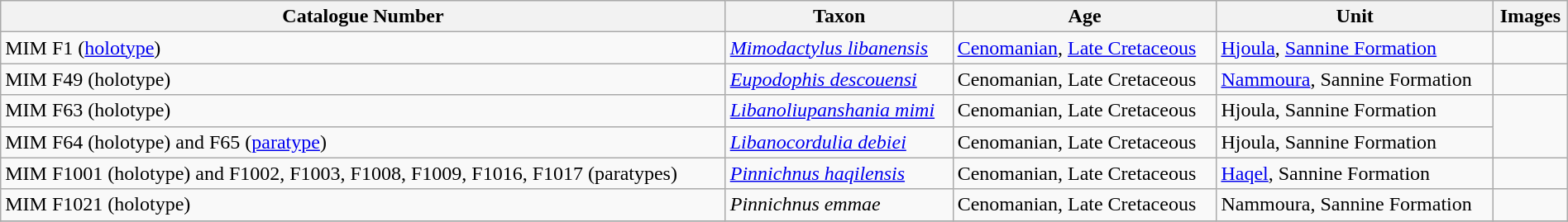<table class="wikitable sortable" align="center" width="100%">
<tr>
<th>Catalogue Number</th>
<th>Taxon</th>
<th>Age</th>
<th>Unit</th>
<th>Images</th>
</tr>
<tr>
<td>MIM F1 (<a href='#'>holotype</a>)</td>
<td><em><a href='#'>Mimodactylus libanensis</a></em></td>
<td><a href='#'>Cenomanian</a>, <a href='#'>Late Cretaceous</a></td>
<td><a href='#'>Hjoula</a>, <a href='#'>Sannine Formation</a></td>
<td></td>
</tr>
<tr>
<td>MIM F49 (holotype)</td>
<td><em><a href='#'>Eupodophis descouensi</a></em></td>
<td>Cenomanian, Late Cretaceous</td>
<td><a href='#'>Nammoura</a>, Sannine Formation</td>
<td></td>
</tr>
<tr>
<td>MIM F63 (holotype)</td>
<td><em><a href='#'>Libanoliupanshania mimi</a></em></td>
<td>Cenomanian, Late Cretaceous</td>
<td>Hjoula, Sannine Formation</td>
</tr>
<tr>
<td>MIM F64 (holotype) and F65 (<a href='#'>paratype</a>)</td>
<td><em><a href='#'>Libanocordulia debiei</a></em></td>
<td>Cenomanian, Late Cretaceous</td>
<td>Hjoula, Sannine Formation</td>
</tr>
<tr>
<td>MIM F1001 (holotype) and F1002, F1003, F1008, F1009, F1016, F1017 (paratypes)</td>
<td><em><a href='#'>Pinnichnus haqilensis</a></em></td>
<td>Cenomanian, Late Cretaceous</td>
<td><a href='#'>Haqel</a>, Sannine Formation</td>
<td></td>
</tr>
<tr>
<td>MIM F1021 (holotype)</td>
<td><em>Pinnichnus emmae</em></td>
<td>Cenomanian, Late Cretaceous</td>
<td>Nammoura, Sannine Formation</td>
<td></td>
</tr>
<tr>
</tr>
</table>
